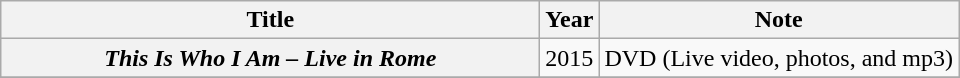<table class="wikitable plainrowheaders" style="text-align:center">
<tr>
<th scope="col" style="width:22em;">Title</th>
<th scope="col" style="width:1em;">Year</th>
<th scope="col">Note</th>
</tr>
<tr>
<th scope="row"><em>This Is Who I Am – Live in Rome</em></th>
<td>2015</td>
<td>DVD (Live video, photos, and mp3)</td>
</tr>
<tr>
</tr>
</table>
